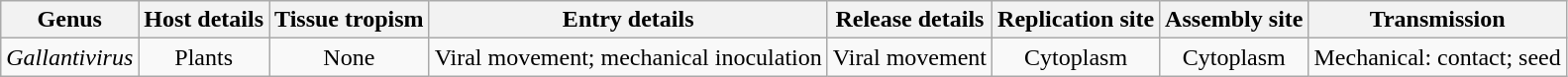<table class="wikitable sortable" style="text-align:center">
<tr>
<th>Genus</th>
<th>Host details</th>
<th>Tissue tropism</th>
<th>Entry details</th>
<th>Release details</th>
<th>Replication site</th>
<th>Assembly site</th>
<th>Transmission</th>
</tr>
<tr>
<td><em>Gallantivirus</em></td>
<td>Plants</td>
<td>None</td>
<td>Viral movement; mechanical inoculation</td>
<td>Viral movement</td>
<td>Cytoplasm</td>
<td>Cytoplasm</td>
<td>Mechanical: contact; seed</td>
</tr>
</table>
